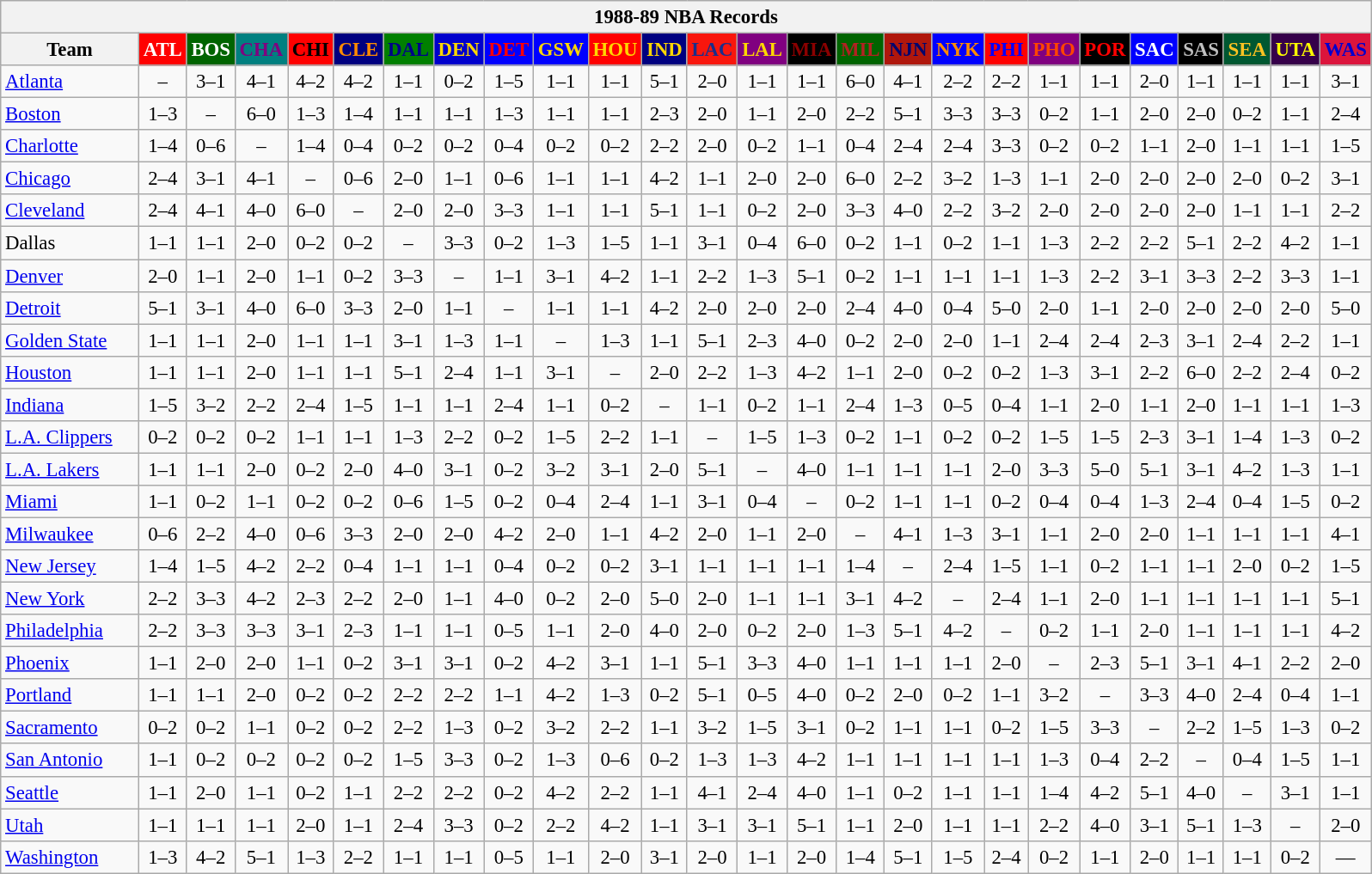<table class="wikitable" style="font-size:95%; text-align:center;">
<tr>
<th colspan=26>1988-89 NBA Records</th>
</tr>
<tr>
<th width=100>Team</th>
<th style="background:#FF0000;color:#FFFFFF;width=35">ATL</th>
<th style="background:#006400;color:#FFFFFF;width=35">BOS</th>
<th style="background:#008080;color:#800080;width=35">CHA</th>
<th style="background:#FF0000;color:#000000;width=35">CHI</th>
<th style="background:#000080;color:#FF8C00;width=35">CLE</th>
<th style="background:#008000;color:#00008B;width=35">DAL</th>
<th style="background:#0000CD;color:#FFD700;width=35">DEN</th>
<th style="background:#0000FF;color:#FF0000;width=35">DET</th>
<th style="background:#0000FF;color:#FFD700;width=35">GSW</th>
<th style="background:#FF0000;color:#FFD700;width=35">HOU</th>
<th style="background:#000080;color:#FFD700;width=35">IND</th>
<th style="background:#F9160D;color:#1A2E8B;width=35">LAC</th>
<th style="background:#800080;color:#FFD700;width=35">LAL</th>
<th style="background:#000000;color:#8B0000;width=35">MIA</th>
<th style="background:#006400;color:#B22222;width=35">MIL</th>
<th style="background:#B0170C;color:#00056D;width=35">NJN</th>
<th style="background:#0000FF;color:#FF8C00;width=35">NYK</th>
<th style="background:#FF0000;color:#0000FF;width=35">PHI</th>
<th style="background:#800080;color:#FF4500;width=35">PHO</th>
<th style="background:#000000;color:#FF0000;width=35">POR</th>
<th style="background:#0000FF;color:#FFFFFF;width=35">SAC</th>
<th style="background:#000000;color:#C0C0C0;width=35">SAS</th>
<th style="background:#005831;color:#FFC322;width=35">SEA</th>
<th style="background:#36004A;color:#FFFF00;width=35">UTA</th>
<th style="background:#DC143C;color:#0000CD;width=35">WAS</th>
</tr>
<tr>
<td style="text-align:left;"><a href='#'>Atlanta</a></td>
<td>–</td>
<td>3–1</td>
<td>4–1</td>
<td>4–2</td>
<td>4–2</td>
<td>1–1</td>
<td>0–2</td>
<td>1–5</td>
<td>1–1</td>
<td>1–1</td>
<td>5–1</td>
<td>2–0</td>
<td>1–1</td>
<td>1–1</td>
<td>6–0</td>
<td>4–1</td>
<td>2–2</td>
<td>2–2</td>
<td>1–1</td>
<td>1–1</td>
<td>2–0</td>
<td>1–1</td>
<td>1–1</td>
<td>1–1</td>
<td>3–1</td>
</tr>
<tr>
<td style="text-align:left;"><a href='#'>Boston</a></td>
<td>1–3</td>
<td>–</td>
<td>6–0</td>
<td>1–3</td>
<td>1–4</td>
<td>1–1</td>
<td>1–1</td>
<td>1–3</td>
<td>1–1</td>
<td>1–1</td>
<td>2–3</td>
<td>2–0</td>
<td>1–1</td>
<td>2–0</td>
<td>2–2</td>
<td>5–1</td>
<td>3–3</td>
<td>3–3</td>
<td>0–2</td>
<td>1–1</td>
<td>2–0</td>
<td>2–0</td>
<td>0–2</td>
<td>1–1</td>
<td>2–4</td>
</tr>
<tr>
<td style="text-align:left;"><a href='#'>Charlotte</a></td>
<td>1–4</td>
<td>0–6</td>
<td>–</td>
<td>1–4</td>
<td>0–4</td>
<td>0–2</td>
<td>0–2</td>
<td>0–4</td>
<td>0–2</td>
<td>0–2</td>
<td>2–2</td>
<td>2–0</td>
<td>0–2</td>
<td>1–1</td>
<td>0–4</td>
<td>2–4</td>
<td>2–4</td>
<td>3–3</td>
<td>0–2</td>
<td>0–2</td>
<td>1–1</td>
<td>2–0</td>
<td>1–1</td>
<td>1–1</td>
<td>1–5</td>
</tr>
<tr>
<td style="text-align:left;"><a href='#'>Chicago</a></td>
<td>2–4</td>
<td>3–1</td>
<td>4–1</td>
<td>–</td>
<td>0–6</td>
<td>2–0</td>
<td>1–1</td>
<td>0–6</td>
<td>1–1</td>
<td>1–1</td>
<td>4–2</td>
<td>1–1</td>
<td>2–0</td>
<td>2–0</td>
<td>6–0</td>
<td>2–2</td>
<td>3–2</td>
<td>1–3</td>
<td>1–1</td>
<td>2–0</td>
<td>2–0</td>
<td>2–0</td>
<td>2–0</td>
<td>0–2</td>
<td>3–1</td>
</tr>
<tr>
<td style="text-align:left;"><a href='#'>Cleveland</a></td>
<td>2–4</td>
<td>4–1</td>
<td>4–0</td>
<td>6–0</td>
<td>–</td>
<td>2–0</td>
<td>2–0</td>
<td>3–3</td>
<td>1–1</td>
<td>1–1</td>
<td>5–1</td>
<td>1–1</td>
<td>0–2</td>
<td>2–0</td>
<td>3–3</td>
<td>4–0</td>
<td>2–2</td>
<td>3–2</td>
<td>2–0</td>
<td>2–0</td>
<td>2–0</td>
<td>2–0</td>
<td>1–1</td>
<td>1–1</td>
<td>2–2</td>
</tr>
<tr>
<td style="text-align:left;">Dallas</td>
<td>1–1</td>
<td>1–1</td>
<td>2–0</td>
<td>0–2</td>
<td>0–2</td>
<td>–</td>
<td>3–3</td>
<td>0–2</td>
<td>1–3</td>
<td>1–5</td>
<td>1–1</td>
<td>3–1</td>
<td>0–4</td>
<td>6–0</td>
<td>0–2</td>
<td>1–1</td>
<td>0–2</td>
<td>1–1</td>
<td>1–3</td>
<td>2–2</td>
<td>2–2</td>
<td>5–1</td>
<td>2–2</td>
<td>4–2</td>
<td>1–1</td>
</tr>
<tr>
<td style="text-align:left;"><a href='#'>Denver</a></td>
<td>2–0</td>
<td>1–1</td>
<td>2–0</td>
<td>1–1</td>
<td>0–2</td>
<td>3–3</td>
<td>–</td>
<td>1–1</td>
<td>3–1</td>
<td>4–2</td>
<td>1–1</td>
<td>2–2</td>
<td>1–3</td>
<td>5–1</td>
<td>0–2</td>
<td>1–1</td>
<td>1–1</td>
<td>1–1</td>
<td>1–3</td>
<td>2–2</td>
<td>3–1</td>
<td>3–3</td>
<td>2–2</td>
<td>3–3</td>
<td>1–1</td>
</tr>
<tr>
<td style="text-align:left;"><a href='#'>Detroit</a></td>
<td>5–1</td>
<td>3–1</td>
<td>4–0</td>
<td>6–0</td>
<td>3–3</td>
<td>2–0</td>
<td>1–1</td>
<td>–</td>
<td>1–1</td>
<td>1–1</td>
<td>4–2</td>
<td>2–0</td>
<td>2–0</td>
<td>2–0</td>
<td>2–4</td>
<td>4–0</td>
<td>0–4</td>
<td>5–0</td>
<td>2–0</td>
<td>1–1</td>
<td>2–0</td>
<td>2–0</td>
<td>2–0</td>
<td>2–0</td>
<td>5–0</td>
</tr>
<tr>
<td style="text-align:left;"><a href='#'>Golden State</a></td>
<td>1–1</td>
<td>1–1</td>
<td>2–0</td>
<td>1–1</td>
<td>1–1</td>
<td>3–1</td>
<td>1–3</td>
<td>1–1</td>
<td>–</td>
<td>1–3</td>
<td>1–1</td>
<td>5–1</td>
<td>2–3</td>
<td>4–0</td>
<td>0–2</td>
<td>2–0</td>
<td>2–0</td>
<td>1–1</td>
<td>2–4</td>
<td>2–4</td>
<td>2–3</td>
<td>3–1</td>
<td>2–4</td>
<td>2–2</td>
<td>1–1</td>
</tr>
<tr>
<td style="text-align:left;"><a href='#'>Houston</a></td>
<td>1–1</td>
<td>1–1</td>
<td>2–0</td>
<td>1–1</td>
<td>1–1</td>
<td>5–1</td>
<td>2–4</td>
<td>1–1</td>
<td>3–1</td>
<td>–</td>
<td>2–0</td>
<td>2–2</td>
<td>1–3</td>
<td>4–2</td>
<td>1–1</td>
<td>2–0</td>
<td>0–2</td>
<td>0–2</td>
<td>1–3</td>
<td>3–1</td>
<td>2–2</td>
<td>6–0</td>
<td>2–2</td>
<td>2–4</td>
<td>0–2</td>
</tr>
<tr>
<td style="text-align:left;"><a href='#'>Indiana</a></td>
<td>1–5</td>
<td>3–2</td>
<td>2–2</td>
<td>2–4</td>
<td>1–5</td>
<td>1–1</td>
<td>1–1</td>
<td>2–4</td>
<td>1–1</td>
<td>0–2</td>
<td>–</td>
<td>1–1</td>
<td>0–2</td>
<td>1–1</td>
<td>2–4</td>
<td>1–3</td>
<td>0–5</td>
<td>0–4</td>
<td>1–1</td>
<td>2–0</td>
<td>1–1</td>
<td>2–0</td>
<td>1–1</td>
<td>1–1</td>
<td>1–3</td>
</tr>
<tr>
<td style="text-align:left;"><a href='#'>L.A. Clippers</a></td>
<td>0–2</td>
<td>0–2</td>
<td>0–2</td>
<td>1–1</td>
<td>1–1</td>
<td>1–3</td>
<td>2–2</td>
<td>0–2</td>
<td>1–5</td>
<td>2–2</td>
<td>1–1</td>
<td>–</td>
<td>1–5</td>
<td>1–3</td>
<td>0–2</td>
<td>1–1</td>
<td>0–2</td>
<td>0–2</td>
<td>1–5</td>
<td>1–5</td>
<td>2–3</td>
<td>3–1</td>
<td>1–4</td>
<td>1–3</td>
<td>0–2</td>
</tr>
<tr>
<td style="text-align:left;"><a href='#'>L.A. Lakers</a></td>
<td>1–1</td>
<td>1–1</td>
<td>2–0</td>
<td>0–2</td>
<td>2–0</td>
<td>4–0</td>
<td>3–1</td>
<td>0–2</td>
<td>3–2</td>
<td>3–1</td>
<td>2–0</td>
<td>5–1</td>
<td>–</td>
<td>4–0</td>
<td>1–1</td>
<td>1–1</td>
<td>1–1</td>
<td>2–0</td>
<td>3–3</td>
<td>5–0</td>
<td>5–1</td>
<td>3–1</td>
<td>4–2</td>
<td>1–3</td>
<td>1–1</td>
</tr>
<tr>
<td style="text-align:left;"><a href='#'>Miami</a></td>
<td>1–1</td>
<td>0–2</td>
<td>1–1</td>
<td>0–2</td>
<td>0–2</td>
<td>0–6</td>
<td>1–5</td>
<td>0–2</td>
<td>0–4</td>
<td>2–4</td>
<td>1–1</td>
<td>3–1</td>
<td>0–4</td>
<td>–</td>
<td>0–2</td>
<td>1–1</td>
<td>1–1</td>
<td>0–2</td>
<td>0–4</td>
<td>0–4</td>
<td>1–3</td>
<td>2–4</td>
<td>0–4</td>
<td>1–5</td>
<td>0–2</td>
</tr>
<tr>
<td style="text-align:left;"><a href='#'>Milwaukee</a></td>
<td>0–6</td>
<td>2–2</td>
<td>4–0</td>
<td>0–6</td>
<td>3–3</td>
<td>2–0</td>
<td>2–0</td>
<td>4–2</td>
<td>2–0</td>
<td>1–1</td>
<td>4–2</td>
<td>2–0</td>
<td>1–1</td>
<td>2–0</td>
<td>–</td>
<td>4–1</td>
<td>1–3</td>
<td>3–1</td>
<td>1–1</td>
<td>2–0</td>
<td>2–0</td>
<td>1–1</td>
<td>1–1</td>
<td>1–1</td>
<td>4–1</td>
</tr>
<tr>
<td style="text-align:left;"><a href='#'>New Jersey</a></td>
<td>1–4</td>
<td>1–5</td>
<td>4–2</td>
<td>2–2</td>
<td>0–4</td>
<td>1–1</td>
<td>1–1</td>
<td>0–4</td>
<td>0–2</td>
<td>0–2</td>
<td>3–1</td>
<td>1–1</td>
<td>1–1</td>
<td>1–1</td>
<td>1–4</td>
<td>–</td>
<td>2–4</td>
<td>1–5</td>
<td>1–1</td>
<td>0–2</td>
<td>1–1</td>
<td>1–1</td>
<td>2–0</td>
<td>0–2</td>
<td>1–5</td>
</tr>
<tr>
<td style="text-align:left;"><a href='#'>New York</a></td>
<td>2–2</td>
<td>3–3</td>
<td>4–2</td>
<td>2–3</td>
<td>2–2</td>
<td>2–0</td>
<td>1–1</td>
<td>4–0</td>
<td>0–2</td>
<td>2–0</td>
<td>5–0</td>
<td>2–0</td>
<td>1–1</td>
<td>1–1</td>
<td>3–1</td>
<td>4–2</td>
<td>–</td>
<td>2–4</td>
<td>1–1</td>
<td>2–0</td>
<td>1–1</td>
<td>1–1</td>
<td>1–1</td>
<td>1–1</td>
<td>5–1</td>
</tr>
<tr>
<td style="text-align:left;"><a href='#'>Philadelphia</a></td>
<td>2–2</td>
<td>3–3</td>
<td>3–3</td>
<td>3–1</td>
<td>2–3</td>
<td>1–1</td>
<td>1–1</td>
<td>0–5</td>
<td>1–1</td>
<td>2–0</td>
<td>4–0</td>
<td>2–0</td>
<td>0–2</td>
<td>2–0</td>
<td>1–3</td>
<td>5–1</td>
<td>4–2</td>
<td>–</td>
<td>0–2</td>
<td>1–1</td>
<td>2–0</td>
<td>1–1</td>
<td>1–1</td>
<td>1–1</td>
<td>4–2</td>
</tr>
<tr>
<td style="text-align:left;"><a href='#'>Phoenix</a></td>
<td>1–1</td>
<td>2–0</td>
<td>2–0</td>
<td>1–1</td>
<td>0–2</td>
<td>3–1</td>
<td>3–1</td>
<td>0–2</td>
<td>4–2</td>
<td>3–1</td>
<td>1–1</td>
<td>5–1</td>
<td>3–3</td>
<td>4–0</td>
<td>1–1</td>
<td>1–1</td>
<td>1–1</td>
<td>2–0</td>
<td>–</td>
<td>2–3</td>
<td>5–1</td>
<td>3–1</td>
<td>4–1</td>
<td>2–2</td>
<td>2–0</td>
</tr>
<tr>
<td style="text-align:left;"><a href='#'>Portland</a></td>
<td>1–1</td>
<td>1–1</td>
<td>2–0</td>
<td>0–2</td>
<td>0–2</td>
<td>2–2</td>
<td>2–2</td>
<td>1–1</td>
<td>4–2</td>
<td>1–3</td>
<td>0–2</td>
<td>5–1</td>
<td>0–5</td>
<td>4–0</td>
<td>0–2</td>
<td>2–0</td>
<td>0–2</td>
<td>1–1</td>
<td>3–2</td>
<td>–</td>
<td>3–3</td>
<td>4–0</td>
<td>2–4</td>
<td>0–4</td>
<td>1–1</td>
</tr>
<tr>
<td style="text-align:left;"><a href='#'>Sacramento</a></td>
<td>0–2</td>
<td>0–2</td>
<td>1–1</td>
<td>0–2</td>
<td>0–2</td>
<td>2–2</td>
<td>1–3</td>
<td>0–2</td>
<td>3–2</td>
<td>2–2</td>
<td>1–1</td>
<td>3–2</td>
<td>1–5</td>
<td>3–1</td>
<td>0–2</td>
<td>1–1</td>
<td>1–1</td>
<td>0–2</td>
<td>1–5</td>
<td>3–3</td>
<td>–</td>
<td>2–2</td>
<td>1–5</td>
<td>1–3</td>
<td>0–2</td>
</tr>
<tr>
<td style="text-align:left;"><a href='#'>San Antonio</a></td>
<td>1–1</td>
<td>0–2</td>
<td>0–2</td>
<td>0–2</td>
<td>0–2</td>
<td>1–5</td>
<td>3–3</td>
<td>0–2</td>
<td>1–3</td>
<td>0–6</td>
<td>0–2</td>
<td>1–3</td>
<td>1–3</td>
<td>4–2</td>
<td>1–1</td>
<td>1–1</td>
<td>1–1</td>
<td>1–1</td>
<td>1–3</td>
<td>0–4</td>
<td>2–2</td>
<td>–</td>
<td>0–4</td>
<td>1–5</td>
<td>1–1</td>
</tr>
<tr>
<td style="text-align:left;"><a href='#'>Seattle</a></td>
<td>1–1</td>
<td>2–0</td>
<td>1–1</td>
<td>0–2</td>
<td>1–1</td>
<td>2–2</td>
<td>2–2</td>
<td>0–2</td>
<td>4–2</td>
<td>2–2</td>
<td>1–1</td>
<td>4–1</td>
<td>2–4</td>
<td>4–0</td>
<td>1–1</td>
<td>0–2</td>
<td>1–1</td>
<td>1–1</td>
<td>1–4</td>
<td>4–2</td>
<td>5–1</td>
<td>4–0</td>
<td>–</td>
<td>3–1</td>
<td>1–1</td>
</tr>
<tr>
<td style="text-align:left;"><a href='#'>Utah</a></td>
<td>1–1</td>
<td>1–1</td>
<td>1–1</td>
<td>2–0</td>
<td>1–1</td>
<td>2–4</td>
<td>3–3</td>
<td>0–2</td>
<td>2–2</td>
<td>4–2</td>
<td>1–1</td>
<td>3–1</td>
<td>3–1</td>
<td>5–1</td>
<td>1–1</td>
<td>2–0</td>
<td>1–1</td>
<td>1–1</td>
<td>2–2</td>
<td>4–0</td>
<td>3–1</td>
<td>5–1</td>
<td>1–3</td>
<td>–</td>
<td>2–0</td>
</tr>
<tr>
<td style="text-align:left;"><a href='#'>Washington</a></td>
<td>1–3</td>
<td>4–2</td>
<td>5–1</td>
<td>1–3</td>
<td>2–2</td>
<td>1–1</td>
<td>1–1</td>
<td>0–5</td>
<td>1–1</td>
<td>2–0</td>
<td>3–1</td>
<td>2–0</td>
<td>1–1</td>
<td>2–0</td>
<td>1–4</td>
<td>5–1</td>
<td>1–5</td>
<td>2–4</td>
<td>0–2</td>
<td>1–1</td>
<td>2–0</td>
<td>1–1</td>
<td>1–1</td>
<td>0–2</td>
<td>—</td>
</tr>
</table>
